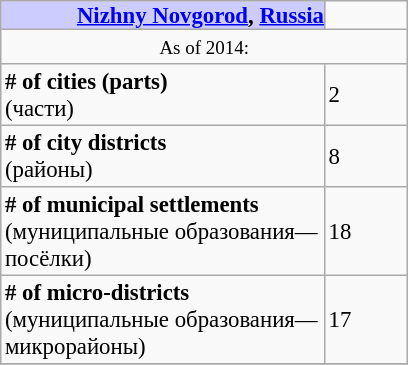<table border=1 align="right" cellpadding=2 cellspacing=0 style="margin: 0 0 1em 1em; background: #f9f9f9; border: 1px #aaa solid; border-collapse: collapse; font-size: 95%;">
<tr>
<th bgcolor="#ccccff" style="padding:0 0 0 50px;"><a href='#'>Nizhny Novgorod</a>, <a href='#'>Russia</a></th>
<td width="50px"></td>
</tr>
<tr>
<td colspan=2 align="center"><small>As of 2014:</small></td>
</tr>
<tr>
<td><strong># of cities (parts)</strong><br>(части)</td>
<td>2</td>
</tr>
<tr>
<td><strong># of city districts</strong><br>(районы)</td>
<td>8</td>
</tr>
<tr>
<td><strong># of municipal settlements</strong><br>(муниципальные образования—<br>посёлки)</td>
<td>18</td>
</tr>
<tr>
<td><strong># of micro-districts</strong><br>(муниципальные образования—<br>микрорайоны)</td>
<td>17</td>
</tr>
<tr>
</tr>
</table>
